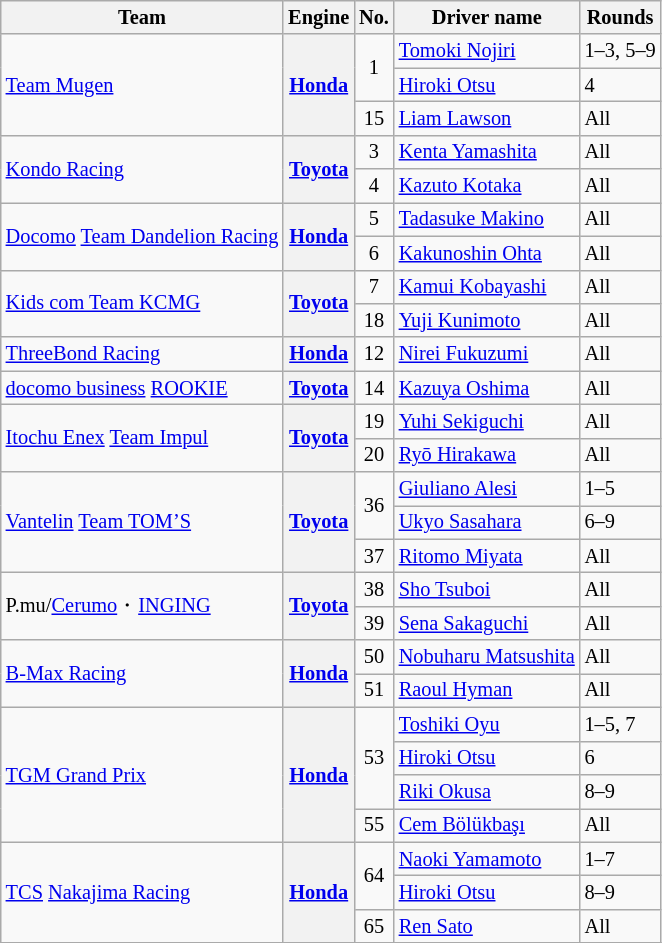<table class="wikitable" style="font-size: 85%">
<tr>
<th>Team</th>
<th>Engine</th>
<th>No.</th>
<th>Driver name</th>
<th>Rounds</th>
</tr>
<tr>
<td rowspan=3> <a href='#'>Team Mugen</a></td>
<th rowspan=3><a href='#'>Honda</a></th>
<td rowspan=2 align="center">1</td>
<td> <a href='#'>Tomoki Nojiri</a></td>
<td nowrap>1–3, 5–9</td>
</tr>
<tr>
<td> <a href='#'>Hiroki Otsu</a></td>
<td>4</td>
</tr>
<tr>
<td align="center">15</td>
<td> <a href='#'>Liam Lawson</a></td>
<td>All</td>
</tr>
<tr>
<td rowspan=2> <a href='#'>Kondo Racing</a></td>
<th rowspan="2"><a href='#'>Toyota</a></th>
<td align="center">3</td>
<td> <a href='#'>Kenta Yamashita</a></td>
<td>All</td>
</tr>
<tr>
<td align="center">4</td>
<td> <a href='#'>Kazuto Kotaka</a></td>
<td>All</td>
</tr>
<tr>
<td rowspan=2 nowrap> <a href='#'>Docomo</a> <a href='#'>Team Dandelion Racing</a></td>
<th rowspan=2><a href='#'>Honda</a></th>
<td align="center">5</td>
<td> <a href='#'>Tadasuke Makino</a></td>
<td>All</td>
</tr>
<tr>
<td align="center">6</td>
<td> <a href='#'>Kakunoshin Ohta</a></td>
<td>All</td>
</tr>
<tr>
<td rowspan=2> <a href='#'>Kids com Team KCMG</a></td>
<th rowspan="2"><a href='#'>Toyota</a></th>
<td align="center">7</td>
<td nowrap> <a href='#'>Kamui Kobayashi</a></td>
<td>All</td>
</tr>
<tr>
<td align="center">18</td>
<td> <a href='#'>Yuji Kunimoto</a></td>
<td>All</td>
</tr>
<tr>
<td> <a href='#'>ThreeBond Racing</a></td>
<th><a href='#'>Honda</a></th>
<td align="center">12</td>
<td> <a href='#'>Nirei Fukuzumi</a></td>
<td>All</td>
</tr>
<tr>
<td> <a href='#'>docomo business</a> <a href='#'>ROOKIE</a></td>
<th><a href='#'>Toyota</a></th>
<td align="center">14</td>
<td> <a href='#'>Kazuya Oshima</a></td>
<td>All</td>
</tr>
<tr>
<td rowspan=2> <a href='#'>Itochu Enex</a> <a href='#'>Team Impul</a></td>
<th rowspan="2"><a href='#'>Toyota</a></th>
<td align="center">19</td>
<td> <a href='#'>Yuhi Sekiguchi</a></td>
<td>All</td>
</tr>
<tr>
<td align="center">20</td>
<td> <a href='#'>Ryō Hirakawa</a></td>
<td>All</td>
</tr>
<tr>
<td rowspan="3"> <a href='#'>Vantelin</a> <a href='#'>Team TOM’S</a></td>
<th rowspan="3"><a href='#'>Toyota</a></th>
<td rowspan="2" align="center">36</td>
<td> <a href='#'>Giuliano Alesi</a></td>
<td>1–5</td>
</tr>
<tr>
<td> <a href='#'>Ukyo Sasahara</a></td>
<td>6–9</td>
</tr>
<tr>
<td align="center">37</td>
<td> <a href='#'>Ritomo Miyata</a></td>
<td>All</td>
</tr>
<tr>
<td rowspan=2> P.mu/<a href='#'>Cerumo</a>・<a href='#'>INGING</a></td>
<th rowspan="2"><a href='#'>Toyota</a></th>
<td align="center">38</td>
<td> <a href='#'>Sho Tsuboi</a></td>
<td>All</td>
</tr>
<tr>
<td align="center">39</td>
<td> <a href='#'>Sena Sakaguchi</a></td>
<td>All</td>
</tr>
<tr>
<td rowspan=2 nowrap> <a href='#'>B-Max Racing</a></td>
<th rowspan=2><a href='#'>Honda</a></th>
<td align="center">50</td>
<td nowrap> <a href='#'>Nobuharu Matsushita</a></td>
<td>All</td>
</tr>
<tr>
<td align="center">51</td>
<td> <a href='#'>Raoul Hyman</a></td>
<td>All</td>
</tr>
<tr>
<td rowspan=4> <a href='#'>TGM Grand Prix</a></td>
<th rowspan=4><a href='#'>Honda</a></th>
<td rowspan=3 align="center">53</td>
<td> <a href='#'>Toshiki Oyu</a></td>
<td>1–5, 7</td>
</tr>
<tr>
<td> <a href='#'>Hiroki Otsu</a></td>
<td>6</td>
</tr>
<tr>
<td> <a href='#'>Riki Okusa</a></td>
<td>8–9</td>
</tr>
<tr>
<td align="center">55</td>
<td> <a href='#'>Cem Bölükbaşı</a></td>
<td>All</td>
</tr>
<tr>
<td rowspan=3> <a href='#'>TCS</a> <a href='#'>Nakajima Racing</a></td>
<th rowspan=3><a href='#'>Honda</a></th>
<td rowspan=2 align="center">64</td>
<td> <a href='#'>Naoki Yamamoto</a></td>
<td>1–7</td>
</tr>
<tr>
<td> <a href='#'>Hiroki Otsu</a></td>
<td>8–9</td>
</tr>
<tr>
<td align="center">65</td>
<td> <a href='#'>Ren Sato</a></td>
<td>All</td>
</tr>
<tr>
</tr>
</table>
